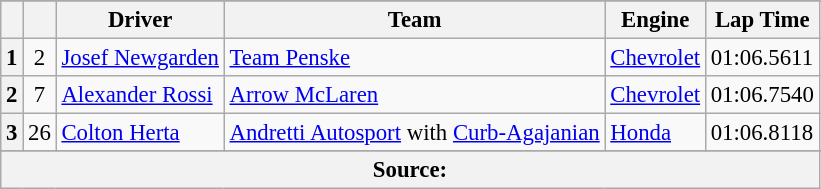<table class="wikitable" style="font-size:95%;">
<tr>
</tr>
<tr>
<th></th>
<th></th>
<th>Driver</th>
<th>Team</th>
<th>Engine</th>
<th>Lap Time</th>
</tr>
<tr>
<th>1</th>
<td align="center">2</td>
<td> <a href='#'>Josef Newgarden</a> <strong></strong></td>
<td><a href='#'>Team Penske</a></td>
<td><a href='#'>Chevrolet</a></td>
<td>01:06.5611</td>
</tr>
<tr>
<th>2</th>
<td align="center">7</td>
<td> <a href='#'>Alexander Rossi</a> <strong></strong></td>
<td><a href='#'>Arrow McLaren</a></td>
<td><a href='#'>Chevrolet</a></td>
<td>01:06.7540</td>
</tr>
<tr>
<th>3</th>
<td align="center">26</td>
<td> <a href='#'>Colton Herta</a> <strong></strong></td>
<td><a href='#'>Andretti Autosport</a> with <a href='#'>Curb-Agajanian</a></td>
<td><a href='#'>Honda</a></td>
<td>01:06.8118</td>
</tr>
<tr>
</tr>
<tr class="sortbottom">
<th colspan="6">Source:</th>
</tr>
</table>
